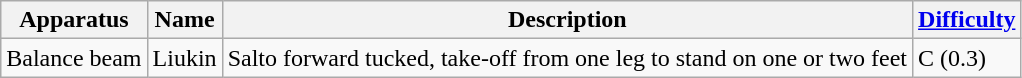<table class="wikitable">
<tr>
<th>Apparatus</th>
<th>Name</th>
<th>Description</th>
<th><a href='#'>Difficulty</a></th>
</tr>
<tr>
<td>Balance beam</td>
<td>Liukin</td>
<td>Salto forward tucked, take-off from one leg to stand on one or two feet</td>
<td>C (0.3)</td>
</tr>
</table>
